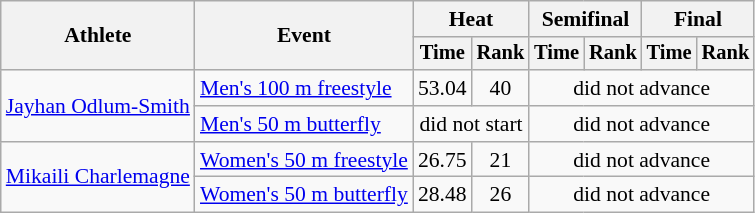<table class=wikitable style=font-size:90%>
<tr>
<th rowspan=2>Athlete</th>
<th rowspan=2>Event</th>
<th colspan=2>Heat</th>
<th colspan=2>Semifinal</th>
<th colspan=2>Final</th>
</tr>
<tr style=font-size:95%>
<th>Time</th>
<th>Rank</th>
<th>Time</th>
<th>Rank</th>
<th>Time</th>
<th>Rank</th>
</tr>
<tr align=center>
<td align=left rowspan=2><a href='#'>Jayhan Odlum-Smith</a></td>
<td align=left rowspan="1"><a href='#'>Men's 100 m freestyle</a></td>
<td>53.04</td>
<td>40</td>
<td colspan=4>did not advance</td>
</tr>
<tr align=center>
<td align=left rowspan="1"><a href='#'>Men's 50 m butterfly</a></td>
<td colspan=2>did not start</td>
<td colspan=4>did not advance</td>
</tr>
<tr align=center>
<td align=left rowspan=2><a href='#'>Mikaili Charlemagne</a></td>
<td align=left rowspan="1"><a href='#'>Women's 50 m freestyle</a></td>
<td>26.75</td>
<td>21</td>
<td colspan=4>did not advance</td>
</tr>
<tr align=center>
<td align=left rowspan="1"><a href='#'>Women's 50 m butterfly</a></td>
<td>28.48</td>
<td>26</td>
<td colspan=4>did not advance</td>
</tr>
</table>
